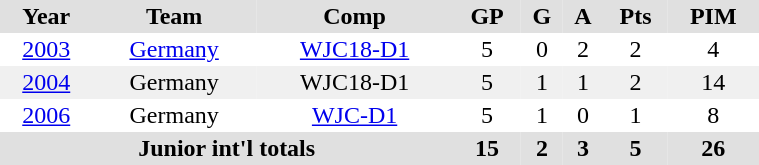<table BORDER="0" CELLPADDING="2" CELLSPACING="0" width=40%>
<tr ALIGN="center" bgcolor="#e0e0e0">
<th>Year</th>
<th>Team</th>
<th>Comp</th>
<th>GP</th>
<th>G</th>
<th>A</th>
<th>Pts</th>
<th>PIM</th>
</tr>
<tr ALIGN="center">
<td><a href='#'>2003</a></td>
<td><a href='#'>Germany</a></td>
<td><a href='#'>WJC18-D1</a></td>
<td>5</td>
<td>0</td>
<td>2</td>
<td>2</td>
<td>4</td>
</tr>
<tr ALIGN="center"  bgcolor="#f0f0f0">
<td><a href='#'>2004</a></td>
<td>Germany</td>
<td>WJC18-D1</td>
<td>5</td>
<td>1</td>
<td>1</td>
<td>2</td>
<td>14</td>
</tr>
<tr ALIGN="center">
<td><a href='#'>2006</a></td>
<td>Germany</td>
<td><a href='#'>WJC-D1</a></td>
<td>5</td>
<td>1</td>
<td>0</td>
<td>1</td>
<td>8</td>
</tr>
<tr bgcolor="#e0e0e0">
<th colspan="3">Junior int'l totals</th>
<th>15</th>
<th>2</th>
<th>3</th>
<th>5</th>
<th>26</th>
</tr>
</table>
